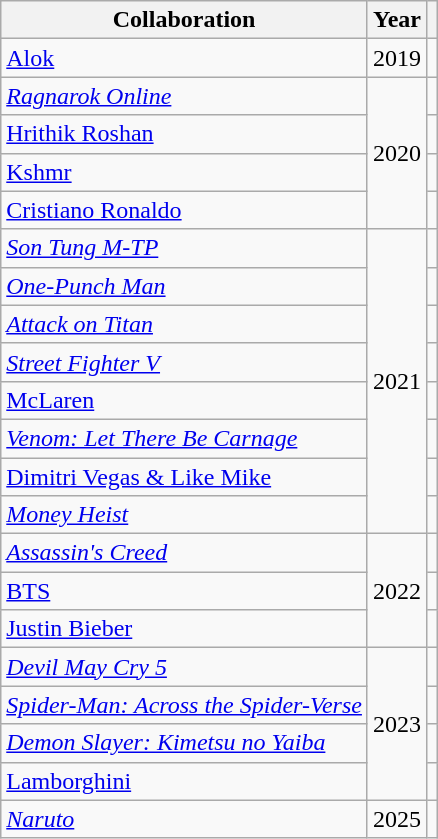<table class="wikitable">
<tr>
<th>Collaboration</th>
<th>Year</th>
<th></th>
</tr>
<tr>
<td><a href='#'>Alok</a></td>
<td>2019</td>
<td></td>
</tr>
<tr>
<td><em><a href='#'>Ragnarok Online</a></em></td>
<td rowspan="4">2020</td>
<td></td>
</tr>
<tr>
<td><a href='#'>Hrithik Roshan</a></td>
<td></td>
</tr>
<tr>
<td><a href='#'>Kshmr</a></td>
<td></td>
</tr>
<tr>
<td><a href='#'>Cristiano Ronaldo</a></td>
<td></td>
</tr>
<tr>
<td><em><a href='#'>Son Tung M-TP</a></em></td>
<td rowspan="8">2021</td>
<td></td>
</tr>
<tr>
<td><em><a href='#'>One-Punch Man</a></em></td>
<td></td>
</tr>
<tr>
<td><em><a href='#'>Attack on Titan</a></em></td>
<td></td>
</tr>
<tr>
<td><em><a href='#'>Street Fighter V</a></em></td>
<td></td>
</tr>
<tr>
<td><a href='#'>McLaren</a></td>
<td></td>
</tr>
<tr>
<td><em><a href='#'>Venom: Let There Be Carnage</a></em></td>
<td></td>
</tr>
<tr>
<td><a href='#'>Dimitri Vegas & Like Mike</a></td>
<td></td>
</tr>
<tr>
<td><em><a href='#'>Money Heist</a></em></td>
<td></td>
</tr>
<tr>
<td><em><a href='#'>Assassin's Creed</a></em></td>
<td rowspan="3">2022</td>
<td></td>
</tr>
<tr>
<td><a href='#'>BTS</a></td>
<td></td>
</tr>
<tr>
<td><a href='#'>Justin Bieber</a></td>
<td></td>
</tr>
<tr>
<td><em><a href='#'>Devil May Cry 5</a></em></td>
<td rowspan="4">2023</td>
<td></td>
</tr>
<tr>
<td><em><a href='#'>Spider-Man: Across the Spider-Verse</a></em></td>
<td></td>
</tr>
<tr>
<td><em><a href='#'>Demon Slayer: Kimetsu no Yaiba</a></em></td>
<td></td>
</tr>
<tr>
<td><a href='#'>Lamborghini</a></td>
<td></td>
</tr>
<tr>
<td><em><a href='#'>Naruto</a></em></td>
<td>2025</td>
<td></td>
</tr>
</table>
